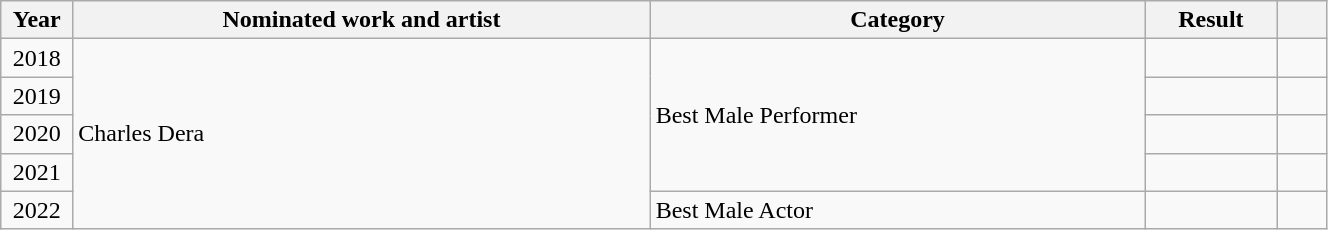<table class="wikitable" style="width:70%;">
<tr>
<th width=4%>Year</th>
<th style="width:35%;">Nominated work and artist</th>
<th style="width:30%;">Category</th>
<th style="width:8%;">Result</th>
<th width=3%></th>
</tr>
<tr>
<td style="text-align:center;">2018</td>
<td rowspan="5">Charles Dera</td>
<td rowspan="4">Best Male Performer</td>
<td></td>
<td style="text-align:center;"></td>
</tr>
<tr>
<td style="text-align:center;">2019</td>
<td></td>
<td style="text-align:center;"></td>
</tr>
<tr>
<td style="text-align:center;">2020</td>
<td></td>
<td style="text-align:center;"></td>
</tr>
<tr>
<td style="text-align:center;">2021</td>
<td></td>
<td style="text-align:center;"></td>
</tr>
<tr>
<td style="text-align:center;">2022</td>
<td>Best Male Actor</td>
<td></td>
<td style="text-align:center;"></td>
</tr>
</table>
